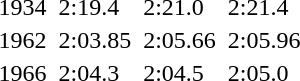<table>
<tr>
<td>1934</td>
<td></td>
<td>2:19.4</td>
<td></td>
<td>2:21.0</td>
<td></td>
<td>2:21.4</td>
</tr>
<tr>
<td>1962</td>
<td></td>
<td>2:03.85<br></td>
<td></td>
<td>2:05.66</td>
<td></td>
<td>2:05.96</td>
</tr>
<tr>
<td>1966</td>
<td></td>
<td>2:04.3</td>
<td></td>
<td>2:04.5</td>
<td></td>
<td>2:05.0</td>
</tr>
</table>
